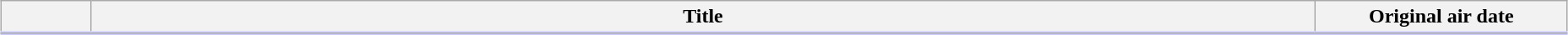<table class="wikitable" style="width:98%; margin:auto; background:#FFF;">
<tr style="border-bottom: 3px solid #CCF;">
<th style="width:4em;"></th>
<th>Title</th>
<th style="width:12em;">Original air date</th>
</tr>
<tr>
</tr>
</table>
